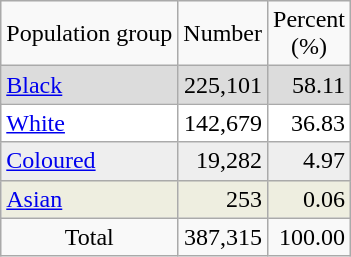<table class="wikitable">
<tr style="text-align:center">
<td>Population group</td>
<td>Number</td>
<td>Percent<br>(%)</td>
</tr>
<tr style="text-align:right; background:gainsboro;">
<td style="text-align:left;"><a href='#'>Black</a></td>
<td>225,101</td>
<td>58.11</td>
</tr>
<tr style="text-align:right; background:white;">
<td style="text-align:left; "><a href='#'>White</a></td>
<td>142,679</td>
<td>36.83</td>
</tr>
<tr style="text-align:right; background:#eee;">
<td style="text-align:left;"><a href='#'>Coloured</a></td>
<td>19,282</td>
<td>4.97</td>
</tr>
<tr style="text-align:right; background:#EEEEE0">
<td style="text-align:left; "><a href='#'>Asian</a></td>
<td>253</td>
<td>0.06</td>
</tr>
<tr style="text-align:right; ">
<td style="text-align:center;">Total</td>
<td>387,315</td>
<td>100.00</td>
</tr>
</table>
